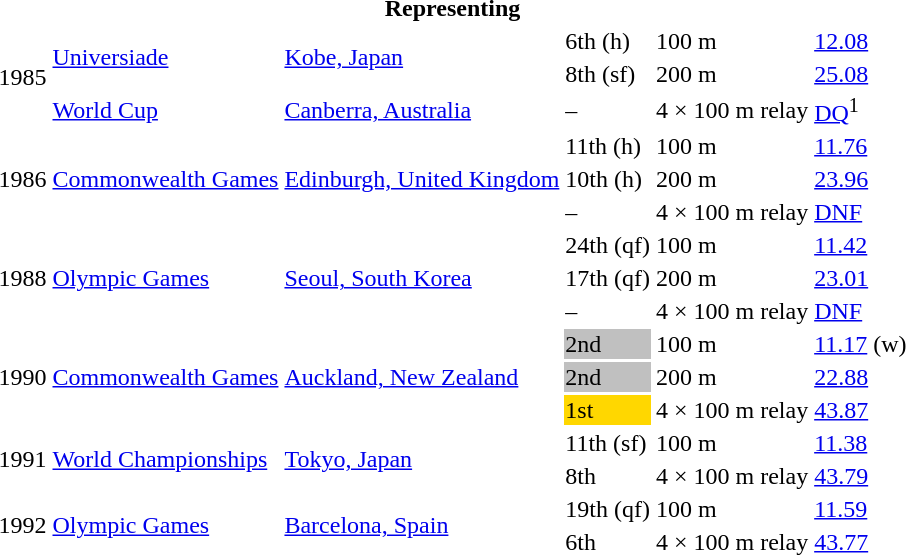<table>
<tr>
<th colspan="6">Representing </th>
</tr>
<tr>
<td rowspan=3>1985</td>
<td rowspan=2><a href='#'>Universiade</a></td>
<td rowspan=2><a href='#'>Kobe, Japan</a></td>
<td>6th (h)</td>
<td>100 m</td>
<td><a href='#'>12.08</a></td>
</tr>
<tr>
<td>8th (sf)</td>
<td>200 m</td>
<td><a href='#'>25.08</a></td>
</tr>
<tr>
<td><a href='#'>World Cup</a></td>
<td><a href='#'>Canberra, Australia</a></td>
<td>–</td>
<td>4 × 100 m relay</td>
<td><a href='#'>DQ</a><sup>1</sup></td>
</tr>
<tr>
<td rowspan=3>1986</td>
<td rowspan=3><a href='#'>Commonwealth Games</a></td>
<td rowspan=3><a href='#'>Edinburgh, United Kingdom</a></td>
<td>11th (h)</td>
<td>100 m</td>
<td><a href='#'>11.76</a></td>
</tr>
<tr>
<td>10th (h)</td>
<td>200 m</td>
<td><a href='#'>23.96</a></td>
</tr>
<tr>
<td>–</td>
<td>4 × 100 m relay</td>
<td><a href='#'>DNF</a></td>
</tr>
<tr>
<td rowspan=3>1988</td>
<td rowspan=3><a href='#'>Olympic Games</a></td>
<td rowspan=3><a href='#'>Seoul, South Korea</a></td>
<td>24th (qf)</td>
<td>100 m</td>
<td><a href='#'>11.42</a></td>
</tr>
<tr>
<td>17th (qf)</td>
<td>200 m</td>
<td><a href='#'>23.01</a></td>
</tr>
<tr>
<td>–</td>
<td>4 × 100 m relay</td>
<td><a href='#'>DNF</a></td>
</tr>
<tr>
<td rowspan=3>1990</td>
<td rowspan=3><a href='#'>Commonwealth Games</a></td>
<td rowspan=3><a href='#'>Auckland, New Zealand</a></td>
<td bgcolor=silver>2nd</td>
<td>100 m</td>
<td><a href='#'>11.17</a> (w)</td>
</tr>
<tr>
<td bgcolor=silver>2nd</td>
<td>200 m</td>
<td><a href='#'>22.88</a></td>
</tr>
<tr>
<td bgcolor=gold>1st</td>
<td>4 × 100 m relay</td>
<td><a href='#'>43.87</a></td>
</tr>
<tr>
<td rowspan=2>1991</td>
<td rowspan=2><a href='#'>World Championships</a></td>
<td rowspan=2><a href='#'>Tokyo, Japan</a></td>
<td>11th (sf)</td>
<td>100 m</td>
<td><a href='#'>11.38</a></td>
</tr>
<tr>
<td>8th</td>
<td>4 × 100 m relay</td>
<td><a href='#'>43.79</a></td>
</tr>
<tr>
<td rowspan=2>1992</td>
<td rowspan=2><a href='#'>Olympic Games</a></td>
<td rowspan=2><a href='#'>Barcelona, Spain</a></td>
<td>19th (qf)</td>
<td>100 m</td>
<td><a href='#'>11.59</a></td>
</tr>
<tr>
<td>6th</td>
<td>4 × 100 m relay</td>
<td><a href='#'>43.77</a></td>
</tr>
</table>
